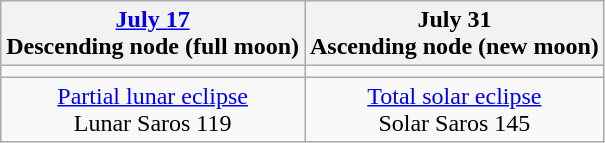<table class="wikitable">
<tr>
<th><a href='#'>July 17</a><br>Descending node (full moon)<br></th>
<th>July 31<br>Ascending node (new moon)<br></th>
</tr>
<tr>
<td></td>
<td></td>
</tr>
<tr align=center>
<td><a href='#'>Partial lunar eclipse</a><br>Lunar Saros 119</td>
<td><a href='#'>Total solar eclipse</a><br>Solar Saros 145</td>
</tr>
</table>
